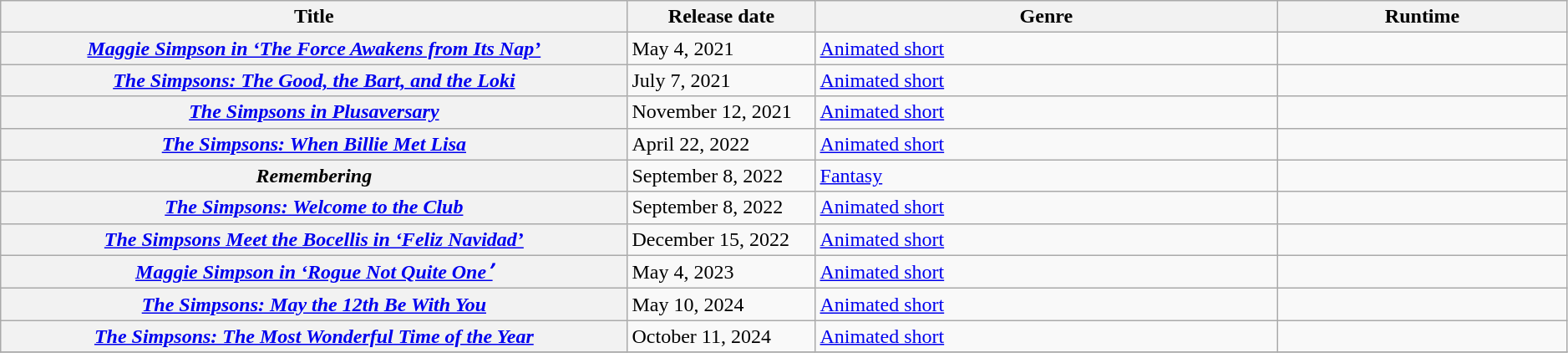<table class="wikitable plainrowheaders sortable" style="width:99%;">
<tr>
<th scope="col" style="width:40%;">Title</th>
<th scope="col" style="width:12%;">Release date</th>
<th>Genre</th>
<th>Runtime</th>
</tr>
<tr>
<th scope="row"><em><a href='#'>Maggie Simpson in ‘The Force Awakens from Its Nap’</a></em></th>
<td>May 4, 2021</td>
<td><a href='#'>Animated short</a></td>
<td></td>
</tr>
<tr>
<th scope="row"><em><a href='#'>The Simpsons: The Good, the Bart, and the Loki</a></em></th>
<td>July 7, 2021</td>
<td><a href='#'>Animated short</a></td>
<td></td>
</tr>
<tr>
<th scope="row"><em><a href='#'>The Simpsons in Plusaversary</a></em></th>
<td>November 12, 2021</td>
<td><a href='#'>Animated short</a></td>
<td></td>
</tr>
<tr>
<th scope="row"><em><a href='#'>The Simpsons: When Billie Met Lisa</a></em></th>
<td>April 22, 2022</td>
<td><a href='#'>Animated short</a></td>
<td></td>
</tr>
<tr>
<th scope="row"><em>Remembering</em></th>
<td>September 8, 2022</td>
<td><a href='#'>Fantasy</a></td>
<td></td>
</tr>
<tr>
<th scope="row"><em><a href='#'>The Simpsons: Welcome to the Club</a></em></th>
<td>September 8, 2022</td>
<td><a href='#'>Animated short</a></td>
<td></td>
</tr>
<tr>
<th scope="row"><em><a href='#'>The Simpsons Meet the Bocellis in ‘Feliz Navidad’</a></em></th>
<td>December 15, 2022</td>
<td><a href='#'>Animated short</a></td>
<td></td>
</tr>
<tr>
<th scope="row"><em><a href='#'>Maggie Simpson in ‘Rogue Not Quite Oneʼ</a></em></th>
<td>May 4, 2023</td>
<td><a href='#'>Animated short</a></td>
<td></td>
</tr>
<tr>
<th scope="row"><em><a href='#'>The Simpsons: May the 12th Be With You</a></em></th>
<td>May 10, 2024</td>
<td><a href='#'>Animated short</a></td>
<td></td>
</tr>
<tr>
<th scope="row"><em><a href='#'>The Simpsons: The Most Wonderful Time of the Year</a></em></th>
<td>October 11, 2024</td>
<td><a href='#'>Animated short</a></td>
<td></td>
</tr>
<tr>
</tr>
</table>
